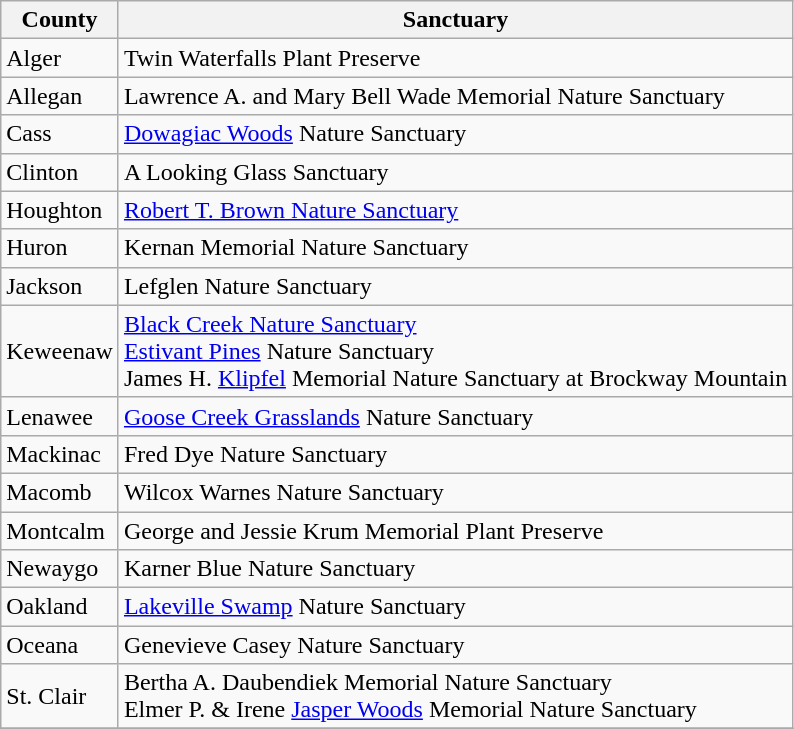<table class="wikitable">
<tr>
<th>County</th>
<th>Sanctuary</th>
</tr>
<tr>
<td>Alger</td>
<td>Twin Waterfalls Plant Preserve</td>
</tr>
<tr>
<td>Allegan</td>
<td>Lawrence A. and Mary Bell Wade Memorial Nature Sanctuary</td>
</tr>
<tr>
<td>Cass</td>
<td><a href='#'>Dowagiac Woods</a> Nature Sanctuary</td>
</tr>
<tr>
<td>Clinton</td>
<td>A Looking Glass Sanctuary</td>
</tr>
<tr>
<td>Houghton</td>
<td><a href='#'>Robert T. Brown Nature Sanctuary</a></td>
</tr>
<tr>
<td>Huron</td>
<td>Kernan Memorial Nature Sanctuary</td>
</tr>
<tr>
<td>Jackson</td>
<td>Lefglen Nature Sanctuary</td>
</tr>
<tr>
<td>Keweenaw</td>
<td><a href='#'>Black Creek Nature Sanctuary</a><br><a href='#'>Estivant Pines</a> Nature Sanctuary<br>James H. <a href='#'>Klipfel</a> Memorial Nature Sanctuary at Brockway Mountain</td>
</tr>
<tr>
<td>Lenawee</td>
<td><a href='#'>Goose Creek Grasslands</a> Nature Sanctuary</td>
</tr>
<tr>
<td>Mackinac</td>
<td>Fred Dye Nature Sanctuary</td>
</tr>
<tr>
<td>Macomb</td>
<td>Wilcox Warnes Nature Sanctuary</td>
</tr>
<tr>
<td>Montcalm</td>
<td>George and Jessie Krum Memorial Plant Preserve</td>
</tr>
<tr>
<td>Newaygo</td>
<td>Karner Blue Nature Sanctuary</td>
</tr>
<tr>
<td>Oakland</td>
<td><a href='#'>Lakeville Swamp</a> Nature Sanctuary</td>
</tr>
<tr>
<td>Oceana</td>
<td>Genevieve Casey Nature Sanctuary</td>
</tr>
<tr>
<td>St. Clair</td>
<td>Bertha A. Daubendiek Memorial Nature Sanctuary<br>Elmer P. & Irene <a href='#'>Jasper Woods</a> Memorial Nature Sanctuary</td>
</tr>
<tr>
</tr>
</table>
